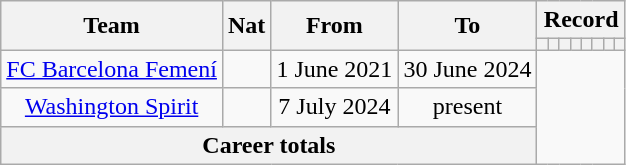<table class="wikitable" style="text-align: center">
<tr>
<th rowspan="2">Team</th>
<th rowspan="2">Nat</th>
<th rowspan="2">From</th>
<th rowspan="2">To</th>
<th colspan="8">Record</th>
</tr>
<tr>
<th></th>
<th></th>
<th></th>
<th></th>
<th></th>
<th></th>
<th></th>
<th></th>
</tr>
<tr>
<td><a href='#'>FC Barcelona Femení</a></td>
<td></td>
<td>1 June 2021</td>
<td>30 June 2024<br></td>
</tr>
<tr>
<td><a href='#'>Washington Spirit</a></td>
<td></td>
<td>7 July 2024</td>
<td>present<br></td>
</tr>
<tr>
<th colspan=4>Career totals<br></th>
</tr>
</table>
